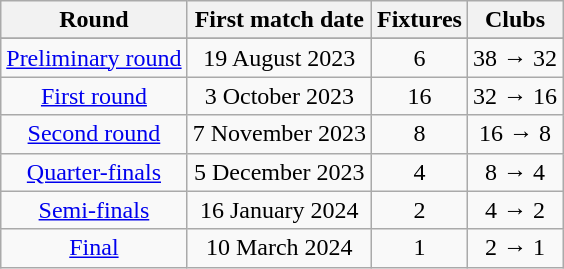<table class="wikitable" style="text-align: center">
<tr>
<th>Round</th>
<th>First match date</th>
<th>Fixtures</th>
<th>Clubs</th>
</tr>
<tr>
</tr>
<tr>
<td><a href='#'>Preliminary round</a></td>
<td>19 August 2023</td>
<td>6</td>
<td>38 → 32</td>
</tr>
<tr>
<td><a href='#'>First round</a></td>
<td>3 October 2023</td>
<td>16</td>
<td>32 → 16</td>
</tr>
<tr>
<td><a href='#'>Second round</a></td>
<td>7 November 2023</td>
<td>8</td>
<td>16 → 8</td>
</tr>
<tr>
<td><a href='#'>Quarter-finals</a></td>
<td>5 December 2023</td>
<td>4</td>
<td>8 → 4</td>
</tr>
<tr>
<td><a href='#'>Semi-finals</a></td>
<td>16 January 2024</td>
<td>2</td>
<td>4 → 2</td>
</tr>
<tr>
<td><a href='#'>Final</a></td>
<td>10 March 2024</td>
<td>1</td>
<td>2 → 1</td>
</tr>
</table>
